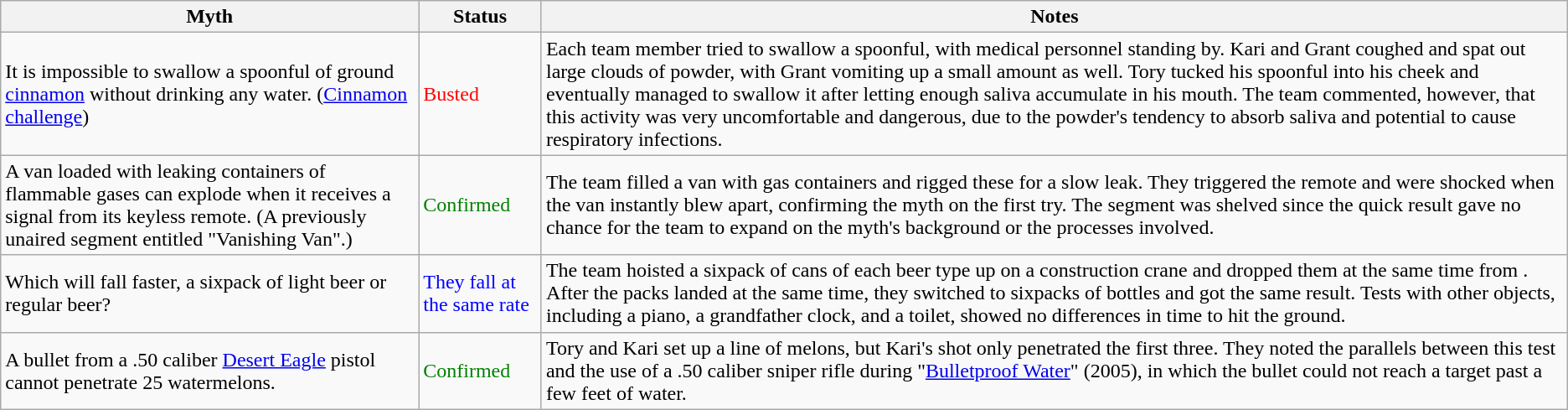<table class="wikitable plainrowheaders">
<tr>
<th>Myth</th>
<th>Status</th>
<th>Notes</th>
</tr>
<tr>
<td>It is impossible to swallow a spoonful of ground <a href='#'>cinnamon</a> without drinking any water. (<a href='#'>Cinnamon challenge</a>)</td>
<td style="color:red">Busted</td>
<td>Each team member tried to swallow a spoonful, with medical personnel standing by. Kari and Grant coughed and spat out large clouds of powder, with Grant vomiting up a small amount as well. Tory tucked his spoonful into his cheek and eventually managed to swallow it after letting enough saliva accumulate in his mouth. The team commented, however, that this activity was very uncomfortable and dangerous, due to the powder's tendency to absorb saliva and potential to cause respiratory infections.</td>
</tr>
<tr>
<td>A van loaded with leaking containers of flammable gases can explode when it receives a signal from its keyless remote. (A previously unaired segment entitled "Vanishing Van".)</td>
<td style="color:green">Confirmed</td>
<td>The team filled a van with gas containers and rigged these for a slow leak. They triggered the remote and were shocked when the van instantly blew apart, confirming the myth on the first try. The segment was shelved since the quick result gave no chance for the team to expand on the myth's background or the processes involved.</td>
</tr>
<tr>
<td>Which will fall faster, a sixpack of light beer or regular beer?</td>
<td style="color:blue">They fall at the same rate</td>
<td>The team hoisted a sixpack of cans of each beer type up on a construction crane and dropped them at the same time from . After the packs landed at the same time, they switched to sixpacks of bottles and got the same result. Tests with other objects, including a piano, a grandfather clock, and a toilet, showed no differences in time to hit the ground.</td>
</tr>
<tr>
<td>A bullet from a .50 caliber <a href='#'>Desert Eagle</a> pistol cannot penetrate 25 watermelons.</td>
<td style="color:green">Confirmed</td>
<td>Tory and Kari set up a line of melons, but Kari's shot only penetrated the first three. They noted the parallels between this test and the use of a .50 caliber sniper rifle during "<a href='#'>Bulletproof Water</a>" (2005), in which the bullet could not reach a target past a few feet of water.</td>
</tr>
</table>
